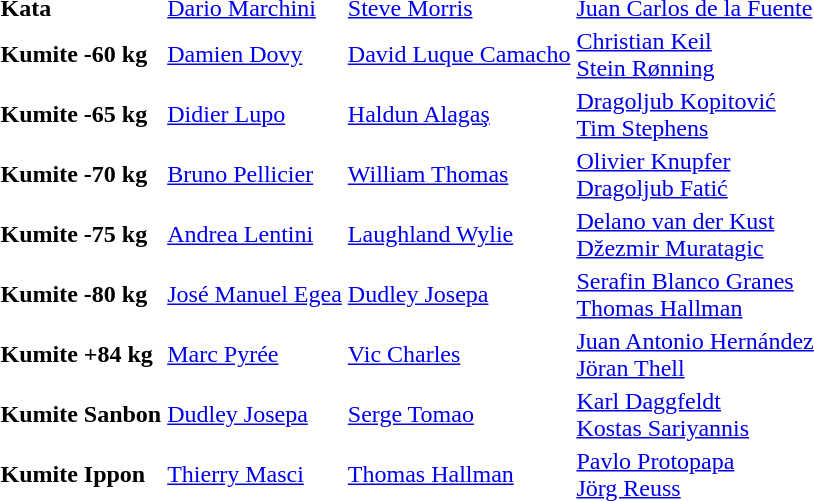<table>
<tr>
<td><strong>Kata</strong></td>
<td> <a href='#'>Dario Marchini</a></td>
<td> <a href='#'>Steve Morris</a></td>
<td> <a href='#'>Juan Carlos de la Fuente</a></td>
</tr>
<tr>
<td><strong>Kumite -60 kg</strong></td>
<td> <a href='#'>Damien Dovy</a></td>
<td> <a href='#'>David Luque Camacho</a></td>
<td> <a href='#'>Christian Keil</a> <br>  <a href='#'>Stein Rønning</a></td>
</tr>
<tr>
<td><strong>Kumite -65 kg</strong></td>
<td> <a href='#'>Didier Lupo</a></td>
<td> <a href='#'>Haldun Alagaş</a></td>
<td> <a href='#'>Dragoljub Kopitović</a> <br>  <a href='#'>Tim Stephens</a></td>
</tr>
<tr>
<td><strong>Kumite -70 kg</strong></td>
<td> <a href='#'>Bruno Pellicier</a></td>
<td> <a href='#'>William Thomas</a></td>
<td> <a href='#'>Olivier Knupfer</a> <br>  <a href='#'>Dragoljub Fatić</a></td>
</tr>
<tr>
<td><strong>Kumite -75 kg</strong></td>
<td> <a href='#'>Andrea Lentini</a></td>
<td> <a href='#'>Laughland Wylie</a></td>
<td> <a href='#'>Delano van der Kust</a> <br>  <a href='#'>Džezmir Muratagic</a></td>
</tr>
<tr>
<td><strong>Kumite -80 kg</strong></td>
<td> <a href='#'>José Manuel Egea</a></td>
<td> <a href='#'>Dudley Josepa</a></td>
<td> <a href='#'>Serafin Blanco Granes</a> <br>  <a href='#'>Thomas Hallman</a></td>
</tr>
<tr>
<td><strong>Kumite +84 kg</strong></td>
<td> <a href='#'>Marc Pyrée</a></td>
<td> <a href='#'>Vic Charles</a></td>
<td> <a href='#'>Juan Antonio Hernández</a> <br>  <a href='#'>Jöran Thell</a></td>
</tr>
<tr>
<td><strong>Kumite Sanbon</strong></td>
<td> <a href='#'>Dudley Josepa</a></td>
<td> <a href='#'>Serge Tomao</a></td>
<td> <a href='#'>Karl Daggfeldt</a> <br>  <a href='#'>Kostas Sariyannis</a></td>
</tr>
<tr>
<td><strong>Kumite Ippon</strong></td>
<td> <a href='#'>Thierry Masci</a></td>
<td> <a href='#'>Thomas Hallman</a></td>
<td> <a href='#'>Pavlo Protopapa</a> <br>  <a href='#'>Jörg Reuss</a></td>
</tr>
</table>
